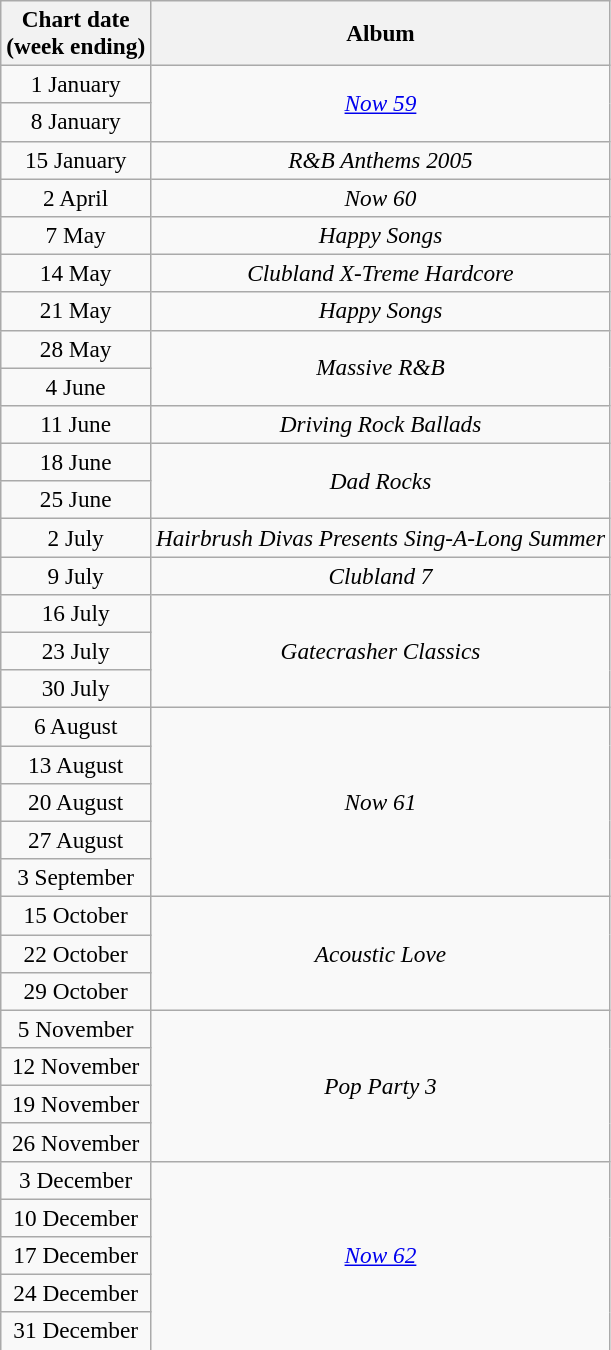<table class="wikitable plainrowheaders" style="font-size:97%; text-align:center;">
<tr>
<th>Chart date<br>(week ending)</th>
<th>Album</th>
</tr>
<tr>
<td>1 January</td>
<td rowspan="2"><em><a href='#'>Now 59</a></em></td>
</tr>
<tr>
<td>8 January</td>
</tr>
<tr>
<td>15 January</td>
<td><em>R&B Anthems 2005</em></td>
</tr>
<tr>
<td>2 April</td>
<td><em>Now 60</em></td>
</tr>
<tr>
<td>7 May</td>
<td><em>Happy Songs</em></td>
</tr>
<tr>
<td>14 May</td>
<td><em>Clubland X-Treme Hardcore</em></td>
</tr>
<tr>
<td>21 May</td>
<td><em>Happy Songs</em></td>
</tr>
<tr>
<td>28 May</td>
<td rowspan="2"><em>Massive R&B</em></td>
</tr>
<tr>
<td>4 June</td>
</tr>
<tr>
<td>11 June</td>
<td><em>Driving Rock Ballads</em></td>
</tr>
<tr>
<td>18 June</td>
<td rowspan="2"><em>Dad Rocks</em></td>
</tr>
<tr>
<td>25 June</td>
</tr>
<tr>
<td>2 July</td>
<td><em>Hairbrush Divas Presents Sing-A-Long Summer</em></td>
</tr>
<tr>
<td>9 July</td>
<td><em>Clubland 7</em></td>
</tr>
<tr>
<td>16 July</td>
<td rowspan="3"><em>Gatecrasher Classics</em></td>
</tr>
<tr>
<td>23 July</td>
</tr>
<tr>
<td>30 July</td>
</tr>
<tr>
<td>6 August</td>
<td rowspan="5"><em>Now 61</em></td>
</tr>
<tr>
<td>13 August</td>
</tr>
<tr>
<td>20 August</td>
</tr>
<tr>
<td>27 August</td>
</tr>
<tr>
<td>3 September</td>
</tr>
<tr>
<td>15 October</td>
<td rowspan="3"><em>Acoustic Love</em></td>
</tr>
<tr>
<td>22 October</td>
</tr>
<tr>
<td>29 October</td>
</tr>
<tr>
<td>5 November</td>
<td rowspan="4"><em>Pop Party 3</em></td>
</tr>
<tr>
<td>12 November</td>
</tr>
<tr>
<td>19 November</td>
</tr>
<tr>
<td>26 November</td>
</tr>
<tr>
<td>3 December</td>
<td rowspan="5"><em><a href='#'>Now 62</a></em></td>
</tr>
<tr>
<td>10 December</td>
</tr>
<tr>
<td>17 December</td>
</tr>
<tr>
<td>24 December</td>
</tr>
<tr>
<td>31 December</td>
</tr>
</table>
